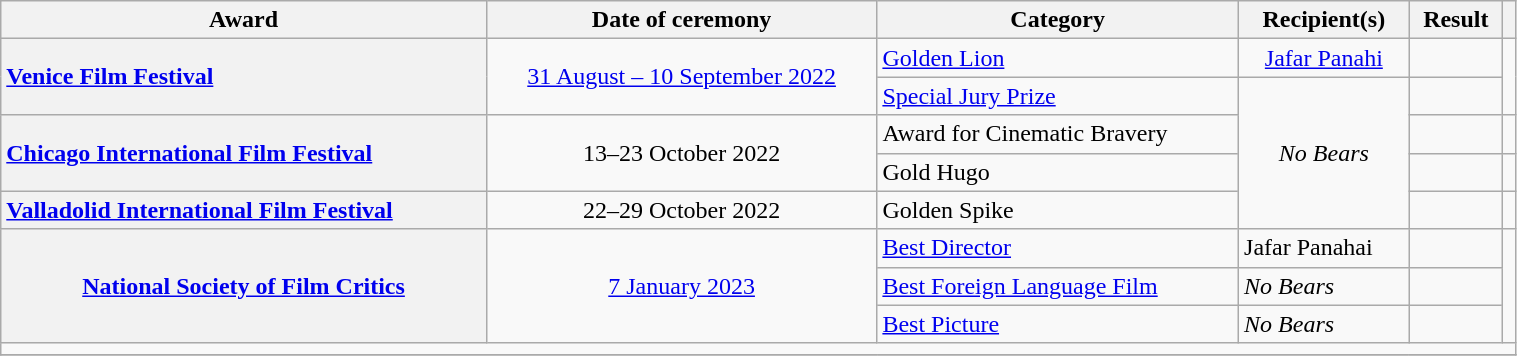<table class="wikitable sortable plainrowheaders" style="width: 80%;">
<tr>
<th scope=col>Award</th>
<th scope=col>Date of ceremony</th>
<th scope=col>Category</th>
<th scope=col>Recipient(s)</th>
<th scope=col>Result</th>
<th scope=col class=unsortable></th>
</tr>
<tr>
<th rowspan=2 scope=row style="text-align: left;"><a href='#'>Venice Film Festival</a></th>
<td rowspan=2 style="text-align: center;"><a href='#'>31 August – 10 September 2022</a></td>
<td style="text-align: left;"><a href='#'>Golden Lion</a></td>
<td style="text-align: center;"><a href='#'>Jafar Panahi</a> </td>
<td></td>
<td rowspan=2 style="text-align: center;"></td>
</tr>
<tr>
<td style="text-align: left;"><a href='#'>Special Jury Prize</a></td>
<td rowspan=4 style="text-align: center;"><em>No Bears</em></td>
<td></td>
</tr>
<tr>
<th rowspan=2 scope=row style="text-align: left;"><a href='#'>Chicago International Film Festival</a></th>
<td rowspan=2 style="text-align: center;">13–23 October 2022</td>
<td style="text-align: left;">Award for Cinematic Bravery</td>
<td></td>
<td style="text-align: center;"></td>
</tr>
<tr>
<td style="text-align: left;">Gold Hugo</td>
<td></td>
<td style="text-align: center;"></td>
</tr>
<tr>
<th scope=row style="text-align: left;"><a href='#'>Valladolid International Film Festival</a></th>
<td style="text-align: center;">22–29 October 2022</td>
<td style="text-align: left;">Golden Spike</td>
<td></td>
<td style="text-align: center;"></td>
</tr>
<tr>
<th rowspan="3" scope="row"><a href='#'>National Society of Film Critics</a></th>
<td align="center" rowspan="3"><a href='#'>7 January 2023</a></td>
<td><a href='#'>Best Director</a></td>
<td>Jafar Panahai</td>
<td></td>
<td align="center" rowspan="3"></td>
</tr>
<tr>
<td><a href='#'>Best Foreign Language Film</a></td>
<td><em>No Bears</em></td>
<td></td>
</tr>
<tr>
<td><a href='#'>Best Picture</a></td>
<td><em>No Bears</em></td>
<td></td>
</tr>
<tr>
<td colspan=6> </td>
</tr>
<tr>
</tr>
</table>
